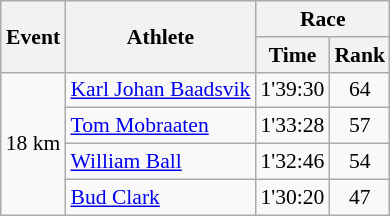<table class="wikitable" border="1" style="font-size:90%">
<tr>
<th rowspan=2>Event</th>
<th rowspan=2>Athlete</th>
<th colspan=2>Race</th>
</tr>
<tr>
<th>Time</th>
<th>Rank</th>
</tr>
<tr>
<td rowspan=4>18 km</td>
<td><a href='#'>Karl Johan Baadsvik</a></td>
<td align=center>1'39:30</td>
<td align=center>64</td>
</tr>
<tr>
<td><a href='#'>Tom Mobraaten</a></td>
<td align=center>1'33:28</td>
<td align=center>57</td>
</tr>
<tr>
<td><a href='#'>William Ball</a></td>
<td align=center>1'32:46</td>
<td align=center>54</td>
</tr>
<tr>
<td><a href='#'>Bud Clark</a></td>
<td align=center>1'30:20</td>
<td align=center>47</td>
</tr>
</table>
